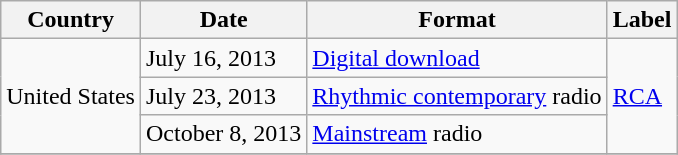<table class="wikitable">
<tr>
<th>Country</th>
<th>Date</th>
<th>Format</th>
<th>Label</th>
</tr>
<tr>
<td rowspan="3">United States</td>
<td>July 16, 2013</td>
<td><a href='#'>Digital download</a></td>
<td rowspan="3"><a href='#'>RCA</a></td>
</tr>
<tr>
<td>July 23, 2013</td>
<td><a href='#'>Rhythmic contemporary</a> radio</td>
</tr>
<tr>
<td>October 8, 2013</td>
<td><a href='#'>Mainstream</a> radio</td>
</tr>
<tr>
</tr>
</table>
